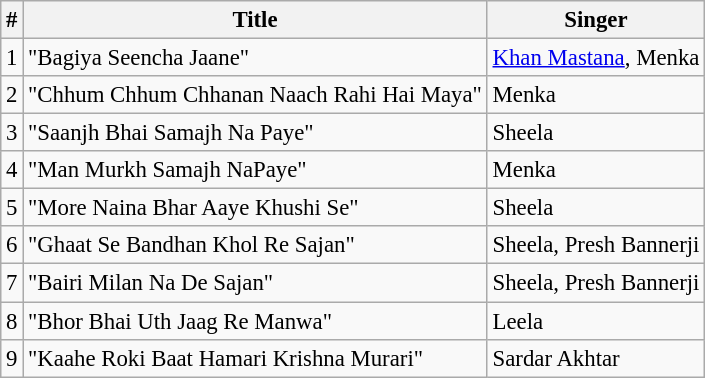<table class="wikitable" style="font-size:95%;">
<tr>
<th>#</th>
<th>Title</th>
<th>Singer</th>
</tr>
<tr>
<td>1</td>
<td>"Bagiya Seencha Jaane"</td>
<td><a href='#'>Khan Mastana</a>, Menka</td>
</tr>
<tr>
<td>2</td>
<td>"Chhum Chhum Chhanan Naach Rahi Hai Maya"</td>
<td>Menka</td>
</tr>
<tr>
<td>3</td>
<td>"Saanjh Bhai Samajh Na Paye"</td>
<td>Sheela</td>
</tr>
<tr>
<td>4</td>
<td>"Man Murkh Samajh NaPaye"</td>
<td>Menka</td>
</tr>
<tr>
<td>5</td>
<td>"More Naina Bhar Aaye Khushi Se"</td>
<td>Sheela</td>
</tr>
<tr>
<td>6</td>
<td>"Ghaat Se Bandhan Khol Re Sajan"</td>
<td>Sheela, Presh Bannerji</td>
</tr>
<tr>
<td>7</td>
<td>"Bairi Milan Na De Sajan"</td>
<td>Sheela, Presh Bannerji</td>
</tr>
<tr>
<td>8</td>
<td>"Bhor Bhai Uth Jaag Re Manwa"</td>
<td>Leela</td>
</tr>
<tr>
<td>9</td>
<td>"Kaahe Roki Baat Hamari Krishna Murari"</td>
<td>Sardar Akhtar</td>
</tr>
</table>
